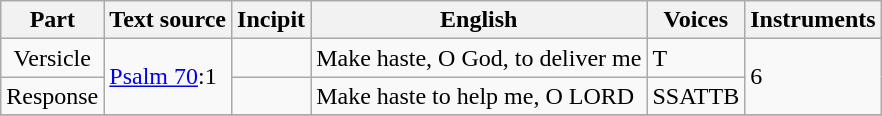<table class="wikitable plainrowheaders">
<tr>
<th scope="col">Part</th>
<th scope="col">Text source</th>
<th scope="col">Incipit</th>
<th scope="col">English</th>
<th scope="col">Voices</th>
<th scope="col">Instruments</th>
</tr>
<tr>
<td style="text-align: center;">Versicle</td>
<td rowspan="2"><a href='#'>Psalm 70</a>:1</td>
<td></td>
<td>Make haste, O God, to deliver me</td>
<td>T</td>
<td rowspan="2">6</td>
</tr>
<tr>
<td style="text-align: center;">Response</td>
<td></td>
<td>Make haste to help me, O LORD</td>
<td>SSATTB</td>
</tr>
<tr>
</tr>
</table>
